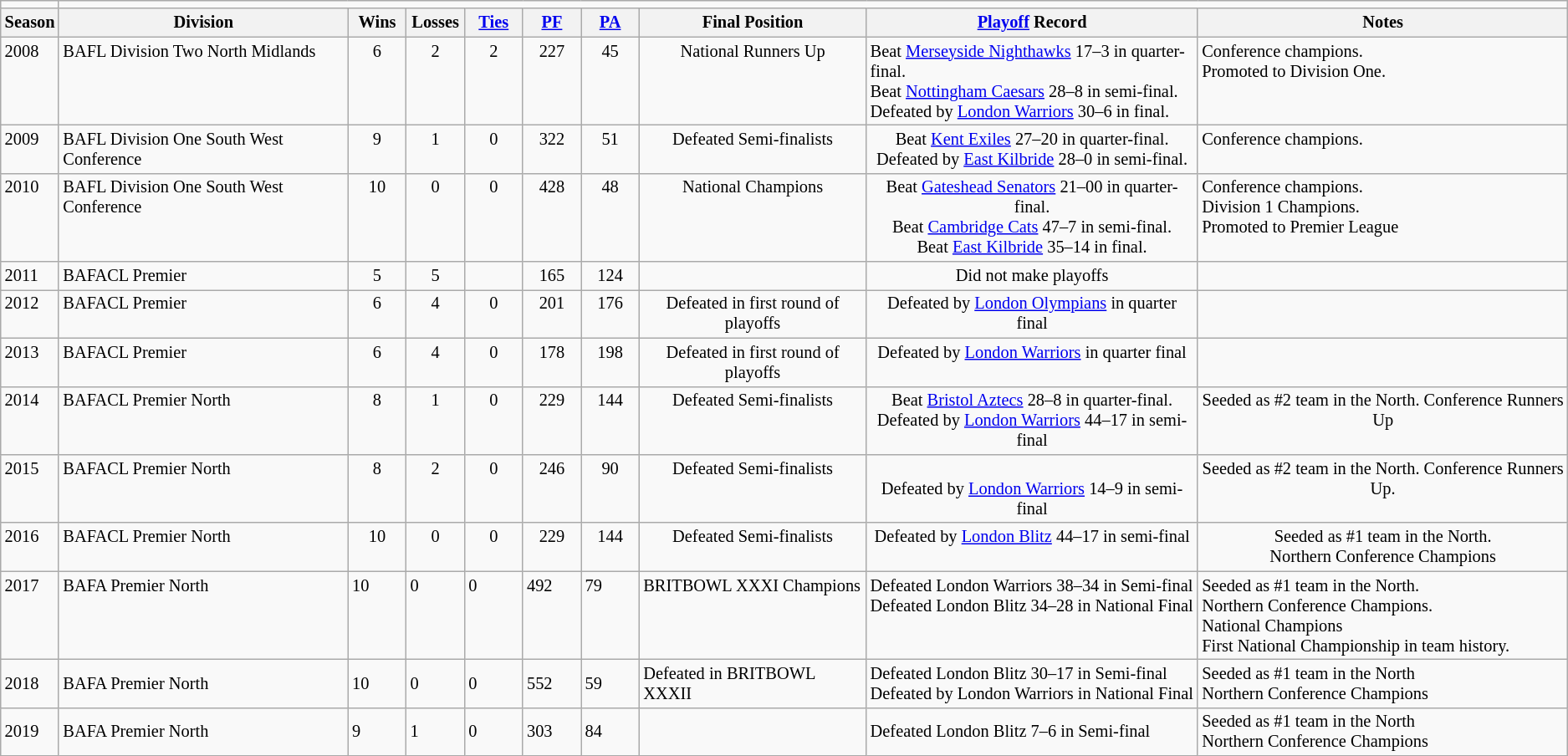<table class="wikitable" style="font-size: 85%;"  style="text-align:Left">
<tr>
<td></td>
</tr>
<tr>
<th>Season</th>
<th>Division</th>
<th width="40px">Wins</th>
<th width="40px">Losses</th>
<th width="40px"><a href='#'>Ties</a></th>
<th width="40px"><a href='#'>PF</a></th>
<th width="40px"><a href='#'>PA</a></th>
<th>Final Position</th>
<th><a href='#'>Playoff</a> Record</th>
<th>Notes</th>
</tr>
<tr style="vertical-align:top">
<td>2008</td>
<td>BAFL Division Two North Midlands</td>
<td style="text-align:center">6</td>
<td style="text-align:center">2</td>
<td style="text-align:center">2</td>
<td style="text-align:center">227</td>
<td style="text-align:center">45</td>
<td style="text-align:center">National Runners Up</td>
<td>Beat <a href='#'>Merseyside Nighthawks</a> 17–3 in quarter-final.<br>Beat <a href='#'>Nottingham Caesars</a> 28–8 in semi-final.<br>Defeated by <a href='#'>London Warriors</a> 30–6 in final.</td>
<td>Conference champions.<br>Promoted to Division One.</td>
</tr>
<tr style="vertical-align:top">
<td>2009</td>
<td>BAFL Division One South West Conference</td>
<td style="text-align:center">9</td>
<td style="text-align:center">1</td>
<td style="text-align:center">0</td>
<td style="text-align:center">322</td>
<td style="text-align:center">51</td>
<td style="text-align:center">Defeated Semi-finalists</td>
<td style="text-align:center">Beat <a href='#'>Kent Exiles</a> 27–20 in quarter-final.<br>Defeated by <a href='#'>East Kilbride</a> 28–0 in semi-final.</td>
<td>Conference champions.<br></td>
</tr>
<tr style="vertical-align:top">
<td>2010</td>
<td>BAFL Division One South West Conference</td>
<td style="text-align:center">10</td>
<td style="text-align:center">0</td>
<td style="text-align:center">0</td>
<td style="text-align:center">428</td>
<td style="text-align:center">48</td>
<td style="text-align:center">National Champions</td>
<td style="text-align:center">Beat <a href='#'>Gateshead Senators</a> 21–00 in quarter-final.<br>Beat <a href='#'>Cambridge Cats</a> 47–7 in semi-final.<br>Beat <a href='#'>East Kilbride</a> 35–14 in final.</td>
<td>Conference champions. <br> Division 1 Champions.<br> Promoted to Premier League</td>
</tr>
<tr style="vertical-align:top">
<td>2011</td>
<td>BAFACL Premier</td>
<td style="text-align:center">5</td>
<td style="text-align:center">5</td>
<td style="text-align:center"></td>
<td style="text-align:center">165</td>
<td style="text-align:center">124</td>
<td style="text-align:center"></td>
<td style="text-align:center">Did not make playoffs</td>
<td style="text-align:center"></td>
</tr>
<tr style="vertical-align:top">
<td>2012</td>
<td>BAFACL Premier</td>
<td style="text-align:center">6</td>
<td style="text-align:center">4</td>
<td style="text-align:center">0</td>
<td style="text-align:center">201</td>
<td style="text-align:center">176</td>
<td style="text-align:center">Defeated in first round of playoffs</td>
<td style="text-align:center">Defeated by <a href='#'>London Olympians</a> in quarter final</td>
<td style="text-align:center"></td>
</tr>
<tr style="vertical-align:top">
<td>2013</td>
<td>BAFACL Premier</td>
<td style="text-align:center">6</td>
<td style="text-align:center">4</td>
<td style="text-align:center">0</td>
<td style="text-align:center">178</td>
<td style="text-align:center">198</td>
<td style="text-align:center">Defeated in first round of playoffs</td>
<td style="text-align:center">Defeated by <a href='#'>London Warriors</a> in quarter final</td>
<td style="text-align:center"></td>
</tr>
<tr style="vertical-align:top">
<td>2014</td>
<td>BAFACL Premier North</td>
<td style="text-align:center">8</td>
<td style="text-align:center">1</td>
<td style="text-align:center">0</td>
<td style="text-align:center">229</td>
<td style="text-align:center">144</td>
<td style="text-align:center">Defeated Semi-finalists</td>
<td style="text-align:center">Beat <a href='#'>Bristol Aztecs</a> 28–8 in quarter-final.<br>Defeated by <a href='#'>London Warriors</a> 44–17 in semi-final</td>
<td style="text-align:center">Seeded as #2 team in the North. Conference Runners Up</td>
</tr>
<tr style="vertical-align:top">
<td>2015</td>
<td>BAFACL Premier North</td>
<td style="text-align:center">8</td>
<td style="text-align:center">2</td>
<td style="text-align:center">0</td>
<td style="text-align:center">246</td>
<td style="text-align:center">90</td>
<td style="text-align:center">Defeated Semi-finalists</td>
<td style="text-align:center"><br>Defeated by <a href='#'>London Warriors</a> 14–9 in semi-final</td>
<td style="text-align:center">Seeded as #2 team in the North. Conference Runners Up.</td>
</tr>
<tr style="vertical-align:top">
<td>2016</td>
<td>BAFACL Premier North</td>
<td style="text-align:center">10</td>
<td style="text-align:center">0</td>
<td style="text-align:center">0</td>
<td style="text-align:center">229</td>
<td style="text-align:center">144</td>
<td style="text-align:center">Defeated Semi-finalists</td>
<td style="text-align:center">Defeated by <a href='#'>London Blitz</a> 44–17 in semi-final</td>
<td style="text-align:center">Seeded as #1 team in the North.<br>Northern Conference Champions</td>
</tr>
<tr style="vertical-align:top">
<td>2017</td>
<td>BAFA Premier North</td>
<td>10</td>
<td>0</td>
<td>0</td>
<td>492</td>
<td>79</td>
<td>BRITBOWL XXXI Champions</td>
<td>Defeated London Warriors 38–34 in Semi-final<br>Defeated London Blitz 34–28 in National Final</td>
<td>Seeded as #1 team in the North.<br>Northern Conference Champions.<br>National Champions<br>First National Championship in team history.</td>
</tr>
<tr>
<td>2018</td>
<td>BAFA Premier North</td>
<td>10</td>
<td>0</td>
<td>0</td>
<td>552</td>
<td>59</td>
<td>Defeated in BRITBOWL XXXII</td>
<td>Defeated London Blitz 30–17 in Semi-final<br>Defeated by London Warriors in National Final</td>
<td>Seeded as #1 team in the North<br>Northern Conference Champions</td>
</tr>
<tr>
<td>2019</td>
<td>BAFA Premier North</td>
<td>9</td>
<td>1</td>
<td>0</td>
<td>303</td>
<td>84</td>
<td></td>
<td>Defeated London Blitz 7–6 in Semi-final</td>
<td>Seeded as #1 team in the North<br>Northern Conference Champions</td>
</tr>
</table>
